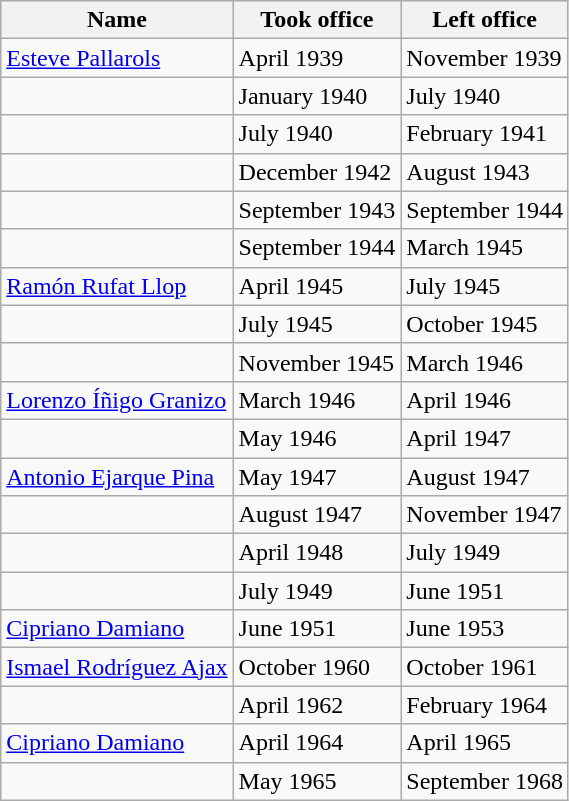<table class = "wikitable">
<tr style = "background: #eee;">
<th>Name</th>
<th>Took office</th>
<th>Left office</th>
</tr>
<tr>
<td><a href='#'>Esteve Pallarols</a></td>
<td>April 1939</td>
<td>November 1939</td>
</tr>
<tr>
<td></td>
<td>January 1940</td>
<td>July 1940</td>
</tr>
<tr>
<td></td>
<td>July 1940</td>
<td>February 1941</td>
</tr>
<tr>
<td></td>
<td>December 1942</td>
<td>August 1943</td>
</tr>
<tr>
<td></td>
<td>September 1943</td>
<td>September 1944</td>
</tr>
<tr>
<td></td>
<td>September 1944</td>
<td>March 1945</td>
</tr>
<tr>
<td><a href='#'>Ramón Rufat Llop</a></td>
<td>April 1945</td>
<td>July 1945</td>
</tr>
<tr>
<td></td>
<td>July 1945</td>
<td>October 1945</td>
</tr>
<tr>
<td></td>
<td>November 1945</td>
<td>March 1946</td>
</tr>
<tr>
<td><a href='#'>Lorenzo Íñigo Granizo</a></td>
<td>March 1946</td>
<td>April 1946</td>
</tr>
<tr>
<td></td>
<td>May 1946</td>
<td>April 1947</td>
</tr>
<tr>
<td><a href='#'>Antonio Ejarque Pina</a></td>
<td>May 1947</td>
<td>August 1947</td>
</tr>
<tr>
<td></td>
<td>August 1947</td>
<td>November 1947</td>
</tr>
<tr>
<td></td>
<td>April 1948</td>
<td>July 1949</td>
</tr>
<tr>
<td></td>
<td>July 1949</td>
<td>June 1951</td>
</tr>
<tr>
<td><a href='#'>Cipriano Damiano</a></td>
<td>June 1951</td>
<td>June 1953</td>
</tr>
<tr>
<td><a href='#'>Ismael Rodríguez Ajax</a></td>
<td>October 1960</td>
<td>October 1961</td>
</tr>
<tr>
<td></td>
<td>April 1962</td>
<td>February 1964</td>
</tr>
<tr>
<td><a href='#'>Cipriano Damiano</a></td>
<td>April 1964</td>
<td>April 1965</td>
</tr>
<tr>
<td></td>
<td>May 1965</td>
<td>September 1968</td>
</tr>
</table>
